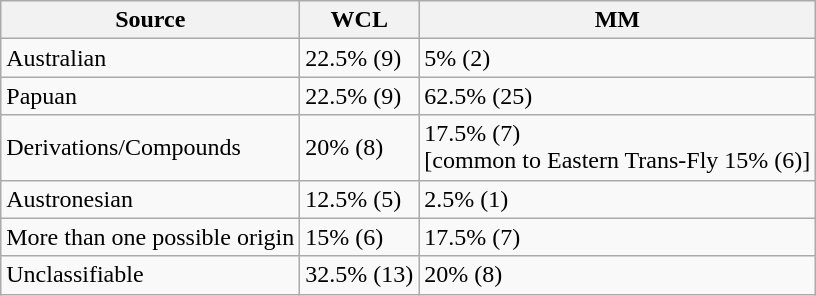<table class="wikitable">
<tr>
<th>Source</th>
<th>WCL</th>
<th>MM</th>
</tr>
<tr>
<td>Australian</td>
<td>22.5% (9)</td>
<td>5% (2)</td>
</tr>
<tr>
<td>Papuan</td>
<td>22.5% (9)</td>
<td>62.5% (25)</td>
</tr>
<tr>
<td>Derivations/Compounds</td>
<td>20% (8)</td>
<td>17.5% (7) <br> [common to Eastern Trans-Fly 15% (6)]</td>
</tr>
<tr>
<td>Austronesian</td>
<td>12.5% (5)</td>
<td>2.5% (1)</td>
</tr>
<tr>
<td>More than one possible origin</td>
<td>15% (6)</td>
<td>17.5% (7)</td>
</tr>
<tr>
<td>Unclassifiable</td>
<td>32.5% (13)</td>
<td>20% (8)</td>
</tr>
</table>
